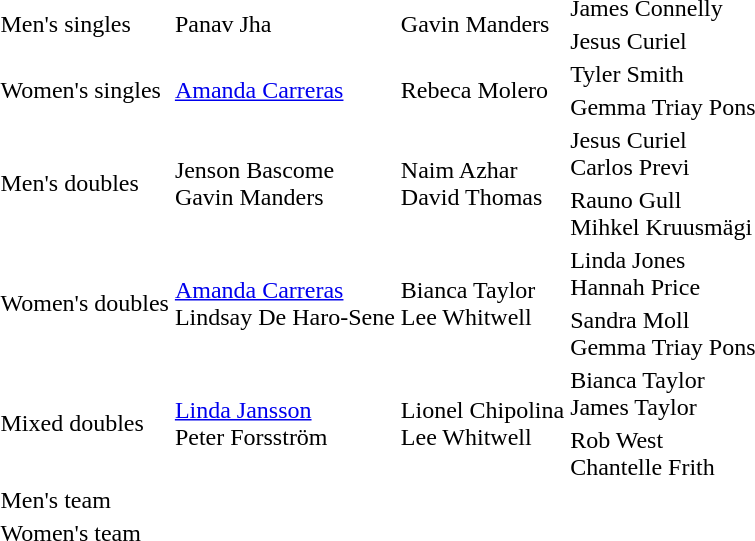<table>
<tr>
<td rowspan=2>Men's singles<br></td>
<td rowspan=2> Panav Jha</td>
<td rowspan=2> Gavin Manders</td>
<td> James Connelly</td>
</tr>
<tr>
<td> Jesus Curiel</td>
</tr>
<tr>
<td rowspan=2>Women's singles<br></td>
<td rowspan=2> <a href='#'>Amanda Carreras</a></td>
<td rowspan=2> Rebeca Molero</td>
<td> Tyler Smith</td>
</tr>
<tr>
<td> Gemma Triay Pons</td>
</tr>
<tr>
<td rowspan=2>Men's doubles<br></td>
<td rowspan=2> Jenson Bascome<br> Gavin Manders</td>
<td rowspan=2> Naim Azhar<br> David Thomas</td>
<td> Jesus Curiel<br> Carlos Previ</td>
</tr>
<tr>
<td> Rauno Gull<br> Mihkel Kruusmägi</td>
</tr>
<tr>
<td rowspan=2>Women's doubles<br></td>
<td rowspan=2> <a href='#'>Amanda Carreras</a><br> Lindsay De Haro-Sene</td>
<td rowspan=2> Bianca Taylor<br> Lee Whitwell</td>
<td> Linda Jones<br> Hannah Price</td>
</tr>
<tr>
<td> Sandra Moll<br> Gemma Triay Pons</td>
</tr>
<tr>
<td rowspan=2>Mixed doubles<br></td>
<td rowspan=2> <a href='#'>Linda Jansson</a><br> Peter Forsström</td>
<td rowspan=2> Lionel Chipolina<br> Lee Whitwell</td>
<td> Bianca Taylor<br> James Taylor</td>
</tr>
<tr>
<td> Rob West<br> Chantelle Frith</td>
</tr>
<tr>
<td>Men's team<br></td>
<td></td>
<td></td>
<td></td>
</tr>
<tr>
<td>Women's team<br></td>
<td></td>
<td></td>
<td></td>
</tr>
</table>
